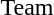<table>
<tr valign="top">
<td>Team</td>
<td></td>
<td></td>
<td></td>
</tr>
</table>
